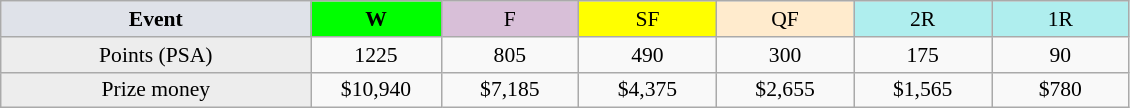<table class=wikitable style=font-size:90%;text-align:center>
<tr>
<td style="width:200px; background:#dfe2e9;"><strong>Event</strong></td>
<td style="width:80px; background:lime;"><strong>W</strong></td>
<td style="width:85px; background:thistle;">F</td>
<td style="width:85px; background:#ff0;">SF</td>
<td style="width:85px; background:#ffebcd;">QF</td>
<td style="width:85px; background:#afeeee;">2R</td>
<td style="width:85px; background:#afeeee;">1R</td>
</tr>
<tr>
<td style="background:#ededed;">Points (PSA)</td>
<td>1225</td>
<td>805</td>
<td>490</td>
<td>300</td>
<td>175</td>
<td>90</td>
</tr>
<tr>
<td style="background:#ededed;">Prize money</td>
<td>$10,940</td>
<td>$7,185</td>
<td>$4,375</td>
<td>$2,655</td>
<td>$1,565</td>
<td>$780</td>
</tr>
</table>
